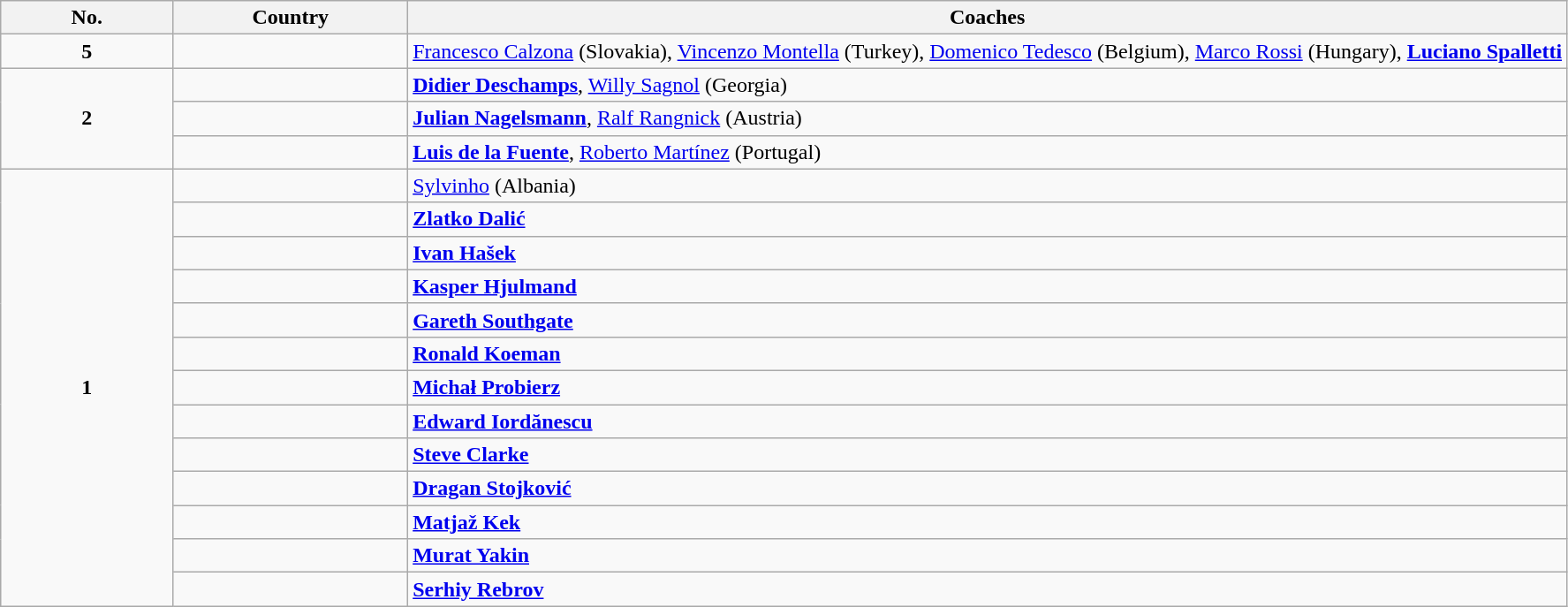<table class="wikitable sortable">
<tr>
<th width="11%">No.</th>
<th width="15%">Country</th>
<th>Coaches</th>
</tr>
<tr>
<td align="center"><strong>5</strong></td>
<td></td>
<td><a href='#'>Francesco Calzona</a> (Slovakia), <a href='#'>Vincenzo Montella</a> (Turkey), <a href='#'>Domenico Tedesco</a> (Belgium), <a href='#'>Marco Rossi</a> (Hungary), <strong><a href='#'>Luciano Spalletti</a></strong></td>
</tr>
<tr>
<td rowspan="3" align="center"><strong>2</strong></td>
<td></td>
<td><strong><a href='#'>Didier Deschamps</a></strong>, <a href='#'>Willy Sagnol</a> (Georgia)</td>
</tr>
<tr>
<td></td>
<td><strong><a href='#'>Julian Nagelsmann</a></strong>, <a href='#'>Ralf Rangnick</a> (Austria)</td>
</tr>
<tr>
<td></td>
<td><strong><a href='#'>Luis de la Fuente</a></strong>, <a href='#'>Roberto Martínez</a> (Portugal)</td>
</tr>
<tr>
<td rowspan="13" align="center"><strong>1</strong></td>
<td></td>
<td><a href='#'>Sylvinho</a> (Albania)</td>
</tr>
<tr>
<td></td>
<td><strong><a href='#'>Zlatko Dalić</a></strong></td>
</tr>
<tr>
<td></td>
<td><strong><a href='#'>Ivan Hašek</a></strong></td>
</tr>
<tr>
<td></td>
<td><strong><a href='#'>Kasper Hjulmand</a></strong></td>
</tr>
<tr>
<td></td>
<td><strong><a href='#'>Gareth Southgate</a></strong></td>
</tr>
<tr>
<td></td>
<td><strong><a href='#'>Ronald Koeman</a></strong></td>
</tr>
<tr>
<td></td>
<td><strong><a href='#'>Michał Probierz</a></strong></td>
</tr>
<tr>
<td></td>
<td><strong><a href='#'>Edward Iordănescu</a></strong></td>
</tr>
<tr>
<td></td>
<td><strong><a href='#'>Steve Clarke</a></strong></td>
</tr>
<tr>
<td></td>
<td><strong><a href='#'>Dragan Stojković</a></strong></td>
</tr>
<tr>
<td></td>
<td><strong><a href='#'>Matjaž Kek</a></strong></td>
</tr>
<tr>
<td></td>
<td><strong><a href='#'>Murat Yakin</a></strong></td>
</tr>
<tr>
<td></td>
<td><strong><a href='#'>Serhiy Rebrov</a></strong></td>
</tr>
</table>
